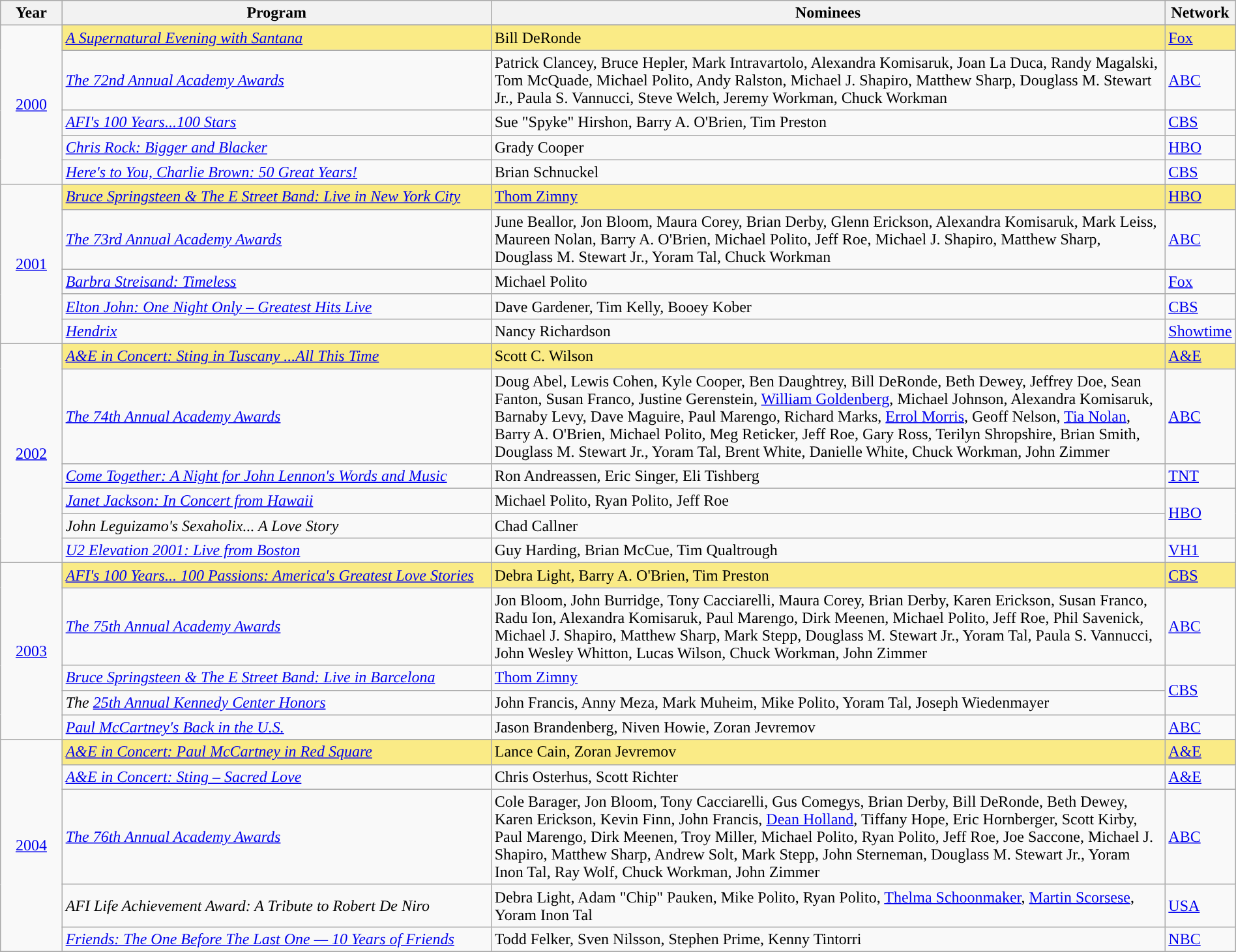<table class="wikitable" style="width:100%">
<tr style="background:#bebebe;">
<th style="width:5%;">Year</th>
<th style="width:35%;">Program</th>
<th style="width:55%;">Nominees</th>
<th style="width:5%;">Network</th>
</tr>
<tr>
<td rowspan=6 style="text-align:center;"><a href='#'>2000</a><br></td>
</tr>
<tr style="background:#FAEB86;">
<td><em><a href='#'>A Supernatural Evening with Santana</a></em></td>
<td>Bill DeRonde</td>
<td><a href='#'>Fox</a></td>
</tr>
<tr>
<td><em><a href='#'>The 72nd Annual Academy Awards</a></em></td>
<td>Patrick Clancey, Bruce Hepler, Mark Intravartolo, Alexandra Komisaruk, Joan La Duca, Randy Magalski, Tom McQuade, Michael Polito, Andy Ralston, Michael J. Shapiro, Matthew Sharp, Douglass M. Stewart Jr., Paula S. Vannucci, Steve Welch, Jeremy Workman, Chuck Workman</td>
<td><a href='#'>ABC</a></td>
</tr>
<tr>
<td><em><a href='#'>AFI's 100 Years...100 Stars</a></em></td>
<td>Sue "Spyke" Hirshon, Barry A. O'Brien, Tim Preston</td>
<td><a href='#'>CBS</a></td>
</tr>
<tr>
<td><em><a href='#'>Chris Rock: Bigger and Blacker</a></em></td>
<td>Grady Cooper</td>
<td><a href='#'>HBO</a></td>
</tr>
<tr>
<td><em><a href='#'>Here's to You, Charlie Brown: 50 Great Years!</a></em></td>
<td>Brian Schnuckel</td>
<td><a href='#'>CBS</a></td>
</tr>
<tr>
<td rowspan=6 style="text-align:center;"><a href='#'>2001</a><br></td>
</tr>
<tr style="background:#FAEB86;">
<td><em><a href='#'>Bruce Springsteen & The E Street Band: Live in New York City</a></em></td>
<td><a href='#'>Thom Zimny</a></td>
<td><a href='#'>HBO</a></td>
</tr>
<tr>
<td><em><a href='#'>The 73rd Annual Academy Awards</a></em></td>
<td>June Beallor, Jon Bloom, Maura Corey, Brian Derby, Glenn Erickson, Alexandra Komisaruk, Mark Leiss, Maureen Nolan, Barry A. O'Brien, Michael Polito, Jeff Roe, Michael J. Shapiro, Matthew Sharp, Douglass M. Stewart Jr., Yoram Tal, Chuck Workman</td>
<td><a href='#'>ABC</a></td>
</tr>
<tr>
<td><em><a href='#'>Barbra Streisand: Timeless</a></em></td>
<td>Michael Polito</td>
<td><a href='#'>Fox</a></td>
</tr>
<tr>
<td><em><a href='#'>Elton John: One Night Only – Greatest Hits Live</a></em></td>
<td>Dave Gardener, Tim Kelly, Booey Kober</td>
<td><a href='#'>CBS</a></td>
</tr>
<tr>
<td><em><a href='#'>Hendrix</a></em></td>
<td>Nancy Richardson</td>
<td><a href='#'>Showtime</a></td>
</tr>
<tr>
<td rowspan=7 style="text-align:center;"><a href='#'>2002</a><br></td>
</tr>
<tr style="background:#FAEB86;">
<td><em><a href='#'>A&E in Concert: Sting in Tuscany ...All This Time</a></em></td>
<td>Scott C. Wilson</td>
<td><a href='#'>A&E</a></td>
</tr>
<tr>
<td><em><a href='#'>The 74th Annual Academy Awards</a></em></td>
<td>Doug Abel, Lewis Cohen, Kyle Cooper, Ben Daughtrey, Bill DeRonde, Beth Dewey, Jeffrey Doe, Sean Fanton, Susan Franco, Justine Gerenstein, <a href='#'>William Goldenberg</a>, Michael Johnson, Alexandra Komisaruk, Barnaby Levy, Dave Maguire, Paul Marengo, Richard Marks, <a href='#'>Errol Morris</a>, Geoff Nelson, <a href='#'>Tia Nolan</a>, Barry A. O'Brien, Michael Polito, Meg Reticker, Jeff Roe, Gary Ross, Terilyn Shropshire, Brian Smith, Douglass M. Stewart Jr., Yoram Tal, Brent White, Danielle White, Chuck Workman, John Zimmer</td>
<td><a href='#'>ABC</a></td>
</tr>
<tr>
<td><em><a href='#'>Come Together: A Night for John Lennon's Words and Music</a></em></td>
<td>Ron Andreassen, Eric Singer, Eli Tishberg</td>
<td><a href='#'>TNT</a></td>
</tr>
<tr>
<td><em><a href='#'>Janet Jackson: In Concert from Hawaii</a></em></td>
<td>Michael Polito, Ryan Polito, Jeff Roe</td>
<td rowspan=2><a href='#'>HBO</a></td>
</tr>
<tr>
<td><em>John Leguizamo's Sexaholix... A Love Story</em></td>
<td>Chad Callner</td>
</tr>
<tr>
<td><em><a href='#'>U2 Elevation 2001: Live from Boston</a></em></td>
<td>Guy Harding, Brian McCue, Tim Qualtrough</td>
<td><a href='#'>VH1</a></td>
</tr>
<tr>
<td rowspan=6 style="text-align:center;"><a href='#'>2003</a><br></td>
</tr>
<tr style="background:#FAEB86;">
<td><em><a href='#'>AFI's 100 Years... 100 Passions: America's Greatest Love Stories</a></em></td>
<td>Debra Light, Barry A. O'Brien, Tim Preston</td>
<td><a href='#'>CBS</a></td>
</tr>
<tr>
<td><em><a href='#'>The 75th Annual Academy Awards</a></em></td>
<td>Jon Bloom, John Burridge, Tony Cacciarelli, Maura Corey, Brian Derby, Karen Erickson, Susan Franco, Radu Ion, Alexandra Komisaruk, Paul Marengo, Dirk Meenen, Michael Polito, Jeff Roe, Phil Savenick, Michael J. Shapiro, Matthew Sharp, Mark Stepp, Douglass M. Stewart Jr., Yoram Tal, Paula S. Vannucci, John Wesley Whitton, Lucas Wilson, Chuck Workman, John Zimmer</td>
<td><a href='#'>ABC</a></td>
</tr>
<tr>
<td><em><a href='#'>Bruce Springsteen & The E Street Band: Live in Barcelona</a></em></td>
<td><a href='#'>Thom Zimny</a></td>
<td rowspan=2><a href='#'>CBS</a></td>
</tr>
<tr>
<td><em>The <a href='#'>25th Annual Kennedy Center Honors</a></em></td>
<td>John Francis, Anny Meza, Mark Muheim, Mike Polito, Yoram Tal, Joseph Wiedenmayer</td>
</tr>
<tr>
<td><em><a href='#'>Paul McCartney's Back in the U.S.</a></em></td>
<td>Jason Brandenberg, Niven Howie, Zoran Jevremov</td>
<td><a href='#'>ABC</a></td>
</tr>
<tr>
<td rowspan=6 style="text-align:center;"><a href='#'>2004</a><br></td>
</tr>
<tr style="background:#FAEB86;">
<td><em><a href='#'>A&E in Concert: Paul McCartney in Red Square</a></em></td>
<td>Lance Cain, Zoran Jevremov</td>
<td><a href='#'>A&E</a></td>
</tr>
<tr>
<td><em><a href='#'>A&E in Concert: Sting – Sacred Love</a></em></td>
<td>Chris Osterhus, Scott Richter</td>
<td><a href='#'>A&E</a></td>
</tr>
<tr>
<td><em><a href='#'>The 76th Annual Academy Awards</a></em></td>
<td>Cole Barager, Jon Bloom, Tony Cacciarelli, Gus Comegys, Brian Derby, Bill DeRonde, Beth Dewey, Karen Erickson, Kevin Finn, John Francis, <a href='#'>Dean Holland</a>, Tiffany Hope, Eric Hornberger, Scott Kirby, Paul Marengo, Dirk Meenen, Troy Miller, Michael Polito, Ryan Polito, Jeff Roe, Joe Saccone, Michael J. Shapiro, Matthew Sharp, Andrew Solt, Mark Stepp, John Sterneman, Douglass M. Stewart Jr., Yoram Inon Tal, Ray Wolf, Chuck Workman, John Zimmer</td>
<td><a href='#'>ABC</a></td>
</tr>
<tr>
<td><em>AFI Life Achievement Award: A Tribute to Robert De Niro</em></td>
<td>Debra Light, Adam "Chip" Pauken, Mike Polito, Ryan Polito, <a href='#'>Thelma Schoonmaker</a>, <a href='#'>Martin Scorsese</a>, Yoram Inon Tal</td>
<td><a href='#'>USA</a></td>
</tr>
<tr>
<td><em><a href='#'>Friends: The One Before The Last One — 10 Years of Friends</a></em></td>
<td>Todd Felker, Sven Nilsson, Stephen Prime, Kenny Tintorri</td>
<td><a href='#'>NBC</a></td>
</tr>
<tr>
</tr>
</table>
